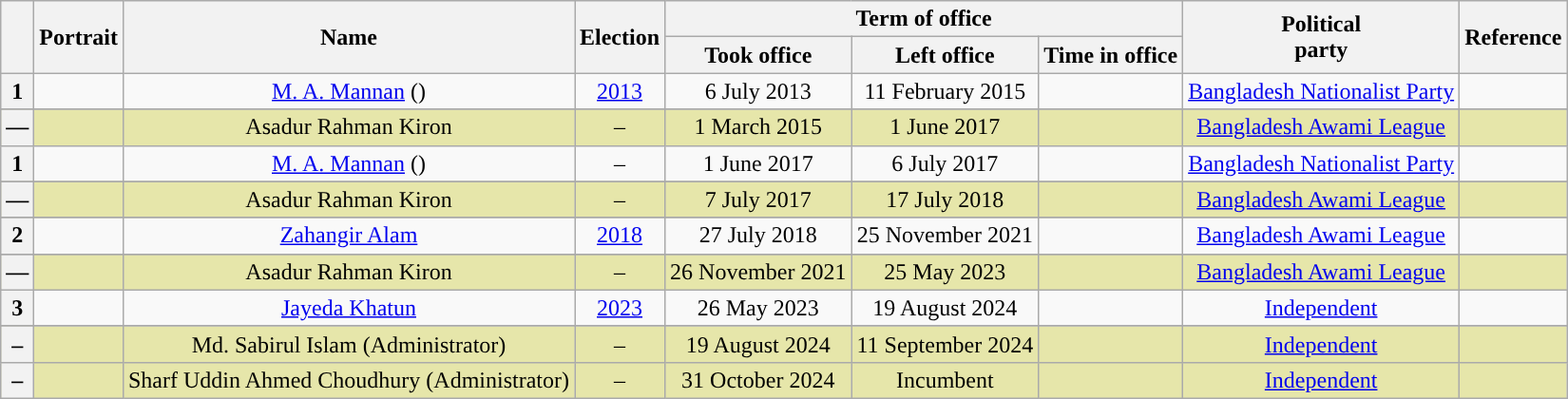<table class="wikitable" style="text-align:center">
<tr>
<th rowspan="2"></th>
<th rowspan="2">Portrait</th>
<th rowspan="2">Name<br></th>
<th rowspan="2">Election</th>
<th colspan="3"><strong>Term of office</strong></th>
<th rowspan="2"><strong>Political<br> party</strong></th>
<th rowspan="2"><strong>Reference</strong></th>
</tr>
<tr>
<th><strong>Took office</strong></th>
<th><strong>Left office</strong></th>
<th><strong>Time in office</strong></th>
</tr>
<tr>
<th style="background:">1</th>
<td align=center></td>
<td><a href='#'>M. A. Mannan</a> ()</td>
<td><a href='#'>2013</a></td>
<td align=center>6 July 2013</td>
<td align=center>11 February 2015</td>
<td></td>
<td><a href='#'>Bangladesh Nationalist Party</a></td>
<td></td>
</tr>
<tr>
</tr>
<tr style="background:#e6e6aa;">
<th style="background:">—</th>
<td align=center></td>
<td>Asadur Rahman Kiron</td>
<td>–</td>
<td align=center>1 March 2015</td>
<td align=center>1 June 2017</td>
<td></td>
<td><a href='#'>Bangladesh Awami League</a></td>
<td></td>
</tr>
<tr>
<th style="background:">1</th>
<td align=center></td>
<td><a href='#'>M. A. Mannan</a> ()</td>
<td>–</td>
<td align=center>1 June 2017</td>
<td align=center>6 July 2017</td>
<td></td>
<td><a href='#'>Bangladesh Nationalist Party</a></td>
<td></td>
</tr>
<tr>
</tr>
<tr style="background:#e6e6aa;">
<th style="background:">—</th>
<td align=center></td>
<td>Asadur Rahman Kiron</td>
<td>–</td>
<td align=center>7 July 2017</td>
<td align=center>17 July 2018</td>
<td></td>
<td><a href='#'>Bangladesh Awami League</a></td>
<td></td>
</tr>
<tr>
</tr>
<tr>
<th style="background:">2</th>
<td></td>
<td><a href='#'>Zahangir Alam</a></td>
<td><a href='#'>2018</a></td>
<td align=center>27 July 2018</td>
<td align=center>25 November 2021</td>
<td></td>
<td><a href='#'>Bangladesh Awami League</a></td>
<td></td>
</tr>
<tr>
</tr>
<tr style="background:#e6e6aa;">
<th style="background:">—</th>
<td align=center></td>
<td>Asadur Rahman Kiron</td>
<td>–</td>
<td align=center>26 November 2021</td>
<td align=center>25 May 2023</td>
<td></td>
<td><a href='#'>Bangladesh Awami League</a></td>
<td></td>
</tr>
<tr>
<th style="background:">3</th>
<td></td>
<td><a href='#'>Jayeda Khatun</a></td>
<td><a href='#'>2023</a></td>
<td align=center>26 May 2023</td>
<td align=center>19 August 2024</td>
<td></td>
<td><a href='#'>Independent</a></td>
<td></td>
</tr>
<tr>
</tr>
<tr style="background:#e6e6aa;">
<th style="background:">–</th>
<td align=center></td>
<td>Md. Sabirul Islam (Administrator)</td>
<td>–</td>
<td align=center>19 August 2024</td>
<td align=center>11 September 2024</td>
<td></td>
<td><a href='#'>Independent</a></td>
<td></td>
</tr>
<tr style="background:#e6e6aa;">
<th style="background:">–</th>
<td align=center></td>
<td>Sharf Uddin Ahmed Choudhury (Administrator)</td>
<td>–</td>
<td align=center>31 October 2024</td>
<td align=center>Incumbent</td>
<td></td>
<td><a href='#'>Independent</a></td>
<td></td>
</tr>
</table>
